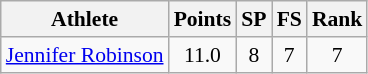<table class="wikitable" style="font-size:90%">
<tr>
<th>Athlete</th>
<th>Points</th>
<th>SP</th>
<th>FS</th>
<th>Rank</th>
</tr>
<tr align=center>
<td align=left><a href='#'>Jennifer Robinson</a></td>
<td>11.0</td>
<td>8</td>
<td>7</td>
<td>7</td>
</tr>
</table>
